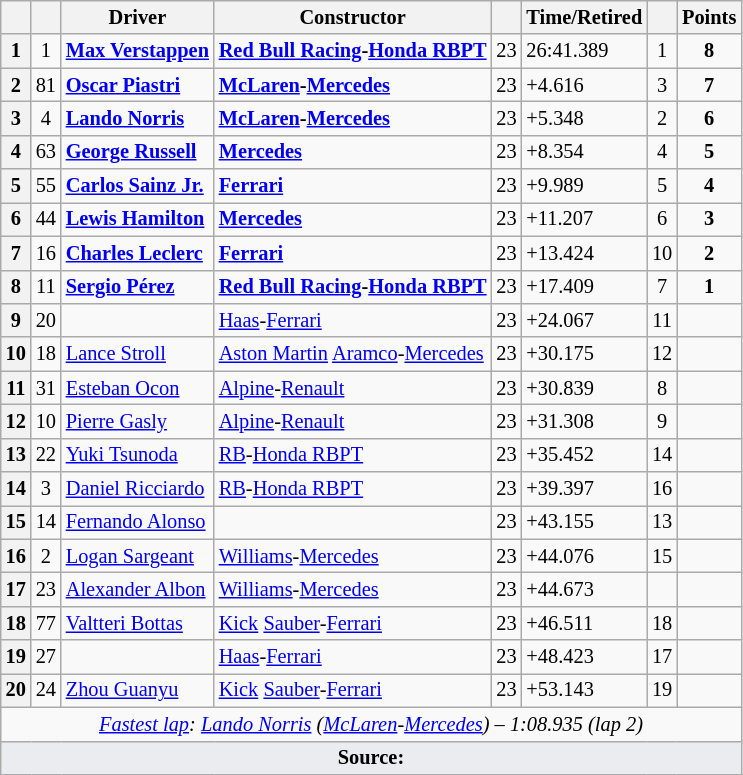<table class="wikitable sortable" style="font-size: 85%;">
<tr>
<th scope="col"></th>
<th scope="col"></th>
<th scope="col">Driver</th>
<th scope="col">Constructor</th>
<th scope="col" class="unsortable"></th>
<th scope="col" class="unsortable">Time/Retired</th>
<th scope="col"></th>
<th scope="col">Points</th>
</tr>
<tr>
<th>1</th>
<td align="center">1</td>
<td data-sort-value="ver"><strong> <a href='#'>Max Verstappen</a></strong></td>
<td><strong><a href='#'>Red Bull Racing</a>-<a href='#'>Honda RBPT</a></strong></td>
<td align="center">23</td>
<td>26:41.389</td>
<td align="center">1</td>
<td align="center"><strong>8</strong></td>
</tr>
<tr>
<th>2</th>
<td align="center">81</td>
<td data-sort-value="pia"><strong> <a href='#'>Oscar Piastri</a></strong></td>
<td><strong><a href='#'>McLaren</a>-<a href='#'>Mercedes</a></strong></td>
<td align="center">23</td>
<td>+4.616</td>
<td align="center">3</td>
<td align="center"><strong>7</strong></td>
</tr>
<tr>
<th>3</th>
<td align="center">4</td>
<td data-sort-value="nor"> <strong><a href='#'>Lando Norris</a></strong></td>
<td><strong><a href='#'>McLaren</a>-<a href='#'>Mercedes</a></strong></td>
<td align="center">23</td>
<td>+5.348</td>
<td align="center">2</td>
<td align="center"><strong>6</strong></td>
</tr>
<tr>
<th>4</th>
<td align="center">63</td>
<td data-sort-value="rus"> <strong><a href='#'>George Russell</a></strong></td>
<td><strong><a href='#'>Mercedes</a></strong></td>
<td align="center">23</td>
<td>+8.354</td>
<td align="center">4</td>
<td align="center"><strong>5</strong></td>
</tr>
<tr>
<th>5</th>
<td align="center">55</td>
<td data-sort-value="sai"><strong> <a href='#'>Carlos Sainz Jr.</a></strong></td>
<td><strong><a href='#'>Ferrari</a></strong></td>
<td align="center">23</td>
<td>+9.989</td>
<td align="center">5</td>
<td align="center"><strong>4</strong></td>
</tr>
<tr>
<th>6</th>
<td align="center">44</td>
<td data-sort-value="ham"> <strong><a href='#'>Lewis Hamilton</a></strong></td>
<td><strong><a href='#'>Mercedes</a></strong></td>
<td align="center">23</td>
<td>+11.207</td>
<td align="center">6</td>
<td align="center"><strong>3</strong></td>
</tr>
<tr>
<th>7</th>
<td align="center">16</td>
<td data-sort-value="lec"><strong> <a href='#'>Charles Leclerc</a></strong></td>
<td><strong><a href='#'>Ferrari</a></strong></td>
<td align="center">23</td>
<td>+13.424</td>
<td align="center">10</td>
<td align="center"><strong>2</strong></td>
</tr>
<tr>
<th>8</th>
<td align="center">11</td>
<td data-sort-value="per"><strong> <a href='#'>Sergio Pérez</a></strong></td>
<td><strong><a href='#'>Red Bull Racing</a>-<a href='#'>Honda RBPT</a></strong></td>
<td align="center">23</td>
<td>+17.409</td>
<td align="center">7</td>
<td align="center"><strong>1</strong></td>
</tr>
<tr>
<th>9</th>
<td align="center">20</td>
<td data-sort-value="mag"></td>
<td><a href='#'>Haas</a>-<a href='#'>Ferrari</a></td>
<td align="center">23</td>
<td>+24.067</td>
<td align="center">11</td>
<td></td>
</tr>
<tr>
<th>10</th>
<td align="center">18</td>
<td data-sort-value="str"> <a href='#'>Lance Stroll</a></td>
<td><a href='#'>Aston Martin</a> <a href='#'>Aramco</a>-<a href='#'>Mercedes</a></td>
<td align="center">23</td>
<td>+30.175</td>
<td align="center">12</td>
<td></td>
</tr>
<tr>
<th>11</th>
<td align="center">31</td>
<td data-sort-value="oco"> <a href='#'>Esteban Ocon</a></td>
<td><a href='#'>Alpine</a>-<a href='#'>Renault</a></td>
<td align="center">23</td>
<td>+30.839</td>
<td align="center">8</td>
<td></td>
</tr>
<tr>
<th>12</th>
<td align="center">10</td>
<td data-sort-value="gas"> <a href='#'>Pierre Gasly</a></td>
<td><a href='#'>Alpine</a>-<a href='#'>Renault</a></td>
<td align="center">23</td>
<td>+31.308</td>
<td align="center">9</td>
<td></td>
</tr>
<tr>
<th>13</th>
<td align="center">22</td>
<td data-sort-value="tsu"> <a href='#'>Yuki Tsunoda</a></td>
<td><a href='#'>RB</a>-<a href='#'>Honda RBPT</a></td>
<td align="center">23</td>
<td>+35.452</td>
<td align="center">14</td>
<td></td>
</tr>
<tr>
<th>14</th>
<td align="center">3</td>
<td data-sort-value="ric"> <a href='#'>Daniel Ricciardo</a></td>
<td><a href='#'>RB</a>-<a href='#'>Honda RBPT</a></td>
<td align="center">23</td>
<td>+39.397</td>
<td align="center">16</td>
<td></td>
</tr>
<tr>
<th>15</th>
<td align="center">14</td>
<td data-sort-value="alo"> <a href='#'>Fernando Alonso</a></td>
<td></td>
<td align="center">23</td>
<td>+43.155</td>
<td align="center">13</td>
<td></td>
</tr>
<tr>
<th>16</th>
<td align="center">2</td>
<td data-sort-value="sar"> <a href='#'>Logan Sargeant</a></td>
<td><a href='#'>Williams</a>-<a href='#'>Mercedes</a></td>
<td align="center">23</td>
<td>+44.076</td>
<td align="center">15</td>
<td></td>
</tr>
<tr>
<th>17</th>
<td align="center">23</td>
<td data-sort-value="alb"> <a href='#'>Alexander Albon</a></td>
<td><a href='#'>Williams</a>-<a href='#'>Mercedes</a></td>
<td align="center">23</td>
<td>+44.673</td>
<td data-sort-value="20" align="center"></td>
<td></td>
</tr>
<tr>
<th>18</th>
<td align="center">77</td>
<td data-sort-value="bot"> <a href='#'>Valtteri Bottas</a></td>
<td><a href='#'>Kick</a> <a href='#'>Sauber</a>-<a href='#'>Ferrari</a></td>
<td align="center">23</td>
<td>+46.511</td>
<td align="center">18</td>
<td></td>
</tr>
<tr>
<th>19</th>
<td align="center">27</td>
<td data-sort-value="hul"></td>
<td><a href='#'>Haas</a>-<a href='#'>Ferrari</a></td>
<td align="center">23</td>
<td>+48.423</td>
<td align="center">17</td>
<td></td>
</tr>
<tr>
<th>20</th>
<td align="center">24</td>
<td data-sort-value="zho"> <a href='#'>Zhou Guanyu</a></td>
<td><a href='#'>Kick</a> <a href='#'>Sauber</a>-<a href='#'>Ferrari</a></td>
<td align="center">23</td>
<td>+53.143</td>
<td align="center">19</td>
<td></td>
</tr>
<tr class="sortbottom">
<td colspan="8" align="center"><em><a href='#'>Fastest lap</a>:</em>  <em><a href='#'>Lando Norris</a> (<a href='#'>McLaren</a>-<a href='#'>Mercedes</a>) – 1:08.935 (lap 2)</em></td>
</tr>
<tr class="sortbottom">
<td colspan="8" style="background-color:#EAECF0;text-align:center"><strong>Source:</strong></td>
</tr>
</table>
